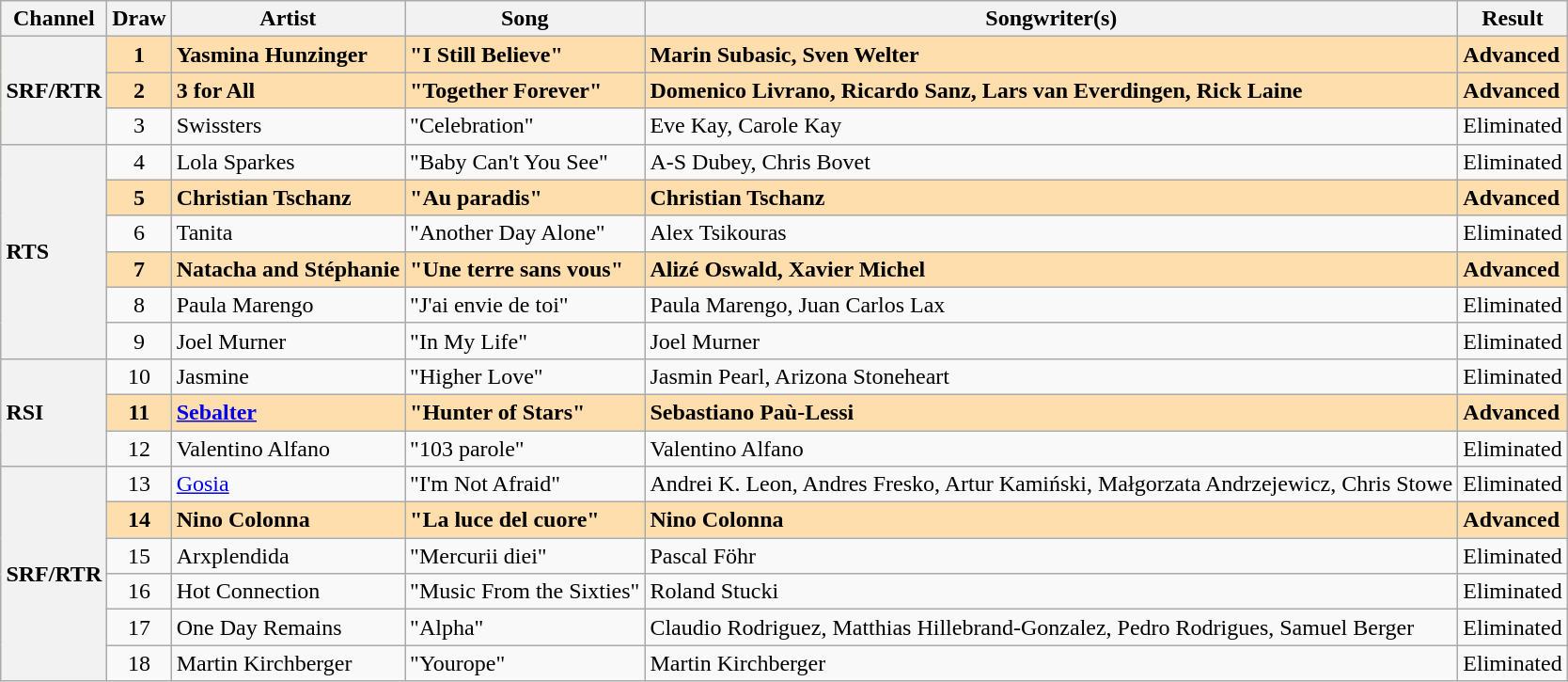<table class="sortable wikitable plainrowheaders" style="margin: 1em auto 1em auto; text-align:center">
<tr>
<th>Channel</th>
<th>Draw</th>
<th>Artist</th>
<th>Song</th>
<th>Songwriter(s)</th>
<th>Result</th>
</tr>
<tr style="font-weight:bold; background:navajowhite;">
<th rowspan="3" scope="row" style="text-align:left">SRF/RTR</th>
<td>1</td>
<td align="left">Yasmina Hunzinger</td>
<td align="left">"I Still Believe"</td>
<td align="left">Marin Subasic, Sven Welter</td>
<td align="left">Advanced</td>
</tr>
<tr style="font-weight:bold; background:navajowhite;">
<td>2</td>
<td align="left">3 for All</td>
<td align="left">"Together Forever"</td>
<td align="left">Domenico Livrano, Ricardo Sanz, Lars van Everdingen, Rick Laine</td>
<td align="left">Advanced</td>
</tr>
<tr>
<td>3</td>
<td align="left">Swissters</td>
<td align="left">"Celebration"</td>
<td align="left">Eve Kay, Carole Kay</td>
<td align="left">Eliminated</td>
</tr>
<tr>
<th rowspan="6" scope="row" style="text-align:left">RTS</th>
<td>4</td>
<td align="left">Lola Sparkes</td>
<td align="left">"Baby Can't You See"</td>
<td align="left">A-S Dubey, Chris Bovet</td>
<td align="left">Eliminated</td>
</tr>
<tr style="font-weight:bold; background:navajowhite;">
<td>5</td>
<td align="left">Christian Tschanz</td>
<td align="left">"Au paradis"</td>
<td align="left">Christian Tschanz</td>
<td align="left">Advanced</td>
</tr>
<tr>
<td>6</td>
<td align="left">Tanita</td>
<td align="left">"Another Day Alone"</td>
<td align="left">Alex Tsikouras</td>
<td align="left">Eliminated</td>
</tr>
<tr style="font-weight:bold; background:navajowhite;">
<td>7</td>
<td align="left">Natacha and Stéphanie</td>
<td align="left">"Une terre sans vous"</td>
<td align="left">Alizé Oswald, Xavier Michel</td>
<td align="left">Advanced</td>
</tr>
<tr>
<td>8</td>
<td align="left">Paula Marengo</td>
<td align="left">"J'ai envie de toi"</td>
<td align="left">Paula Marengo, Juan Carlos Lax</td>
<td align="left">Eliminated</td>
</tr>
<tr>
<td>9</td>
<td align="left">Joel Murner</td>
<td align="left">"In My Life"</td>
<td align="left">Joel Murner</td>
<td align="left">Eliminated</td>
</tr>
<tr>
<th rowspan="3" scope="row" style="text-align:left">RSI</th>
<td>10</td>
<td align="left">Jasmine</td>
<td align="left">"Higher Love"</td>
<td align="left">Jasmin Pearl, Arizona Stoneheart</td>
<td align="left">Eliminated</td>
</tr>
<tr style="font-weight:bold; background:navajowhite;">
<td>11</td>
<td align="left"><a href='#'>Sebalter</a></td>
<td align="left">"Hunter of Stars"</td>
<td align="left">Sebastiano Paù-Lessi</td>
<td align="left">Advanced</td>
</tr>
<tr>
<td>12</td>
<td align="left">Valentino Alfano</td>
<td align="left">"103 parole"</td>
<td align="left">Valentino Alfano</td>
<td align="left">Eliminated</td>
</tr>
<tr>
<th rowspan="6" scope="row" style="text-align:left">SRF/RTR</th>
<td>13</td>
<td align="left"><a href='#'>Gosia</a></td>
<td align="left">"I'm Not Afraid"</td>
<td align="left">Andrei K. Leon, Andres Fresko, Artur Kamiński, Małgorzata Andrzejewicz, Chris Stowe</td>
<td align="left">Eliminated</td>
</tr>
<tr style="font-weight:bold; background:navajowhite;">
<td>14</td>
<td align="left">Nino Colonna</td>
<td align="left">"La luce del cuore"</td>
<td align="left">Nino Colonna</td>
<td align="left">Advanced</td>
</tr>
<tr>
<td>15</td>
<td align="left">Arxplendida</td>
<td align="left">"Mercurii diei"</td>
<td align="left">Pascal Föhr</td>
<td align="left">Eliminated</td>
</tr>
<tr>
<td>16</td>
<td align="left">Hot Connection</td>
<td align="left">"Music From the Sixties"</td>
<td align="left">Roland Stucki</td>
<td align="left">Eliminated</td>
</tr>
<tr>
<td>17</td>
<td align="left">One Day Remains</td>
<td align="left">"Alpha"</td>
<td align="left">Claudio Rodriguez, Matthias Hillebrand-Gonzalez, Pedro Rodrigues, Samuel Berger</td>
<td align="left">Eliminated</td>
</tr>
<tr>
<td>18</td>
<td align="left">Martin Kirchberger</td>
<td align="left">"Yourope"</td>
<td align="left">Martin Kirchberger</td>
<td align="left">Eliminated</td>
</tr>
</table>
